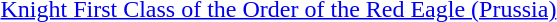<table>
<tr>
<td rowspan=2 style="width:60px; vertical-align:top;"></td>
<td><a href='#'>Knight First Class of the Order of the Red Eagle (Prussia)</a></td>
</tr>
<tr>
<td></td>
</tr>
</table>
